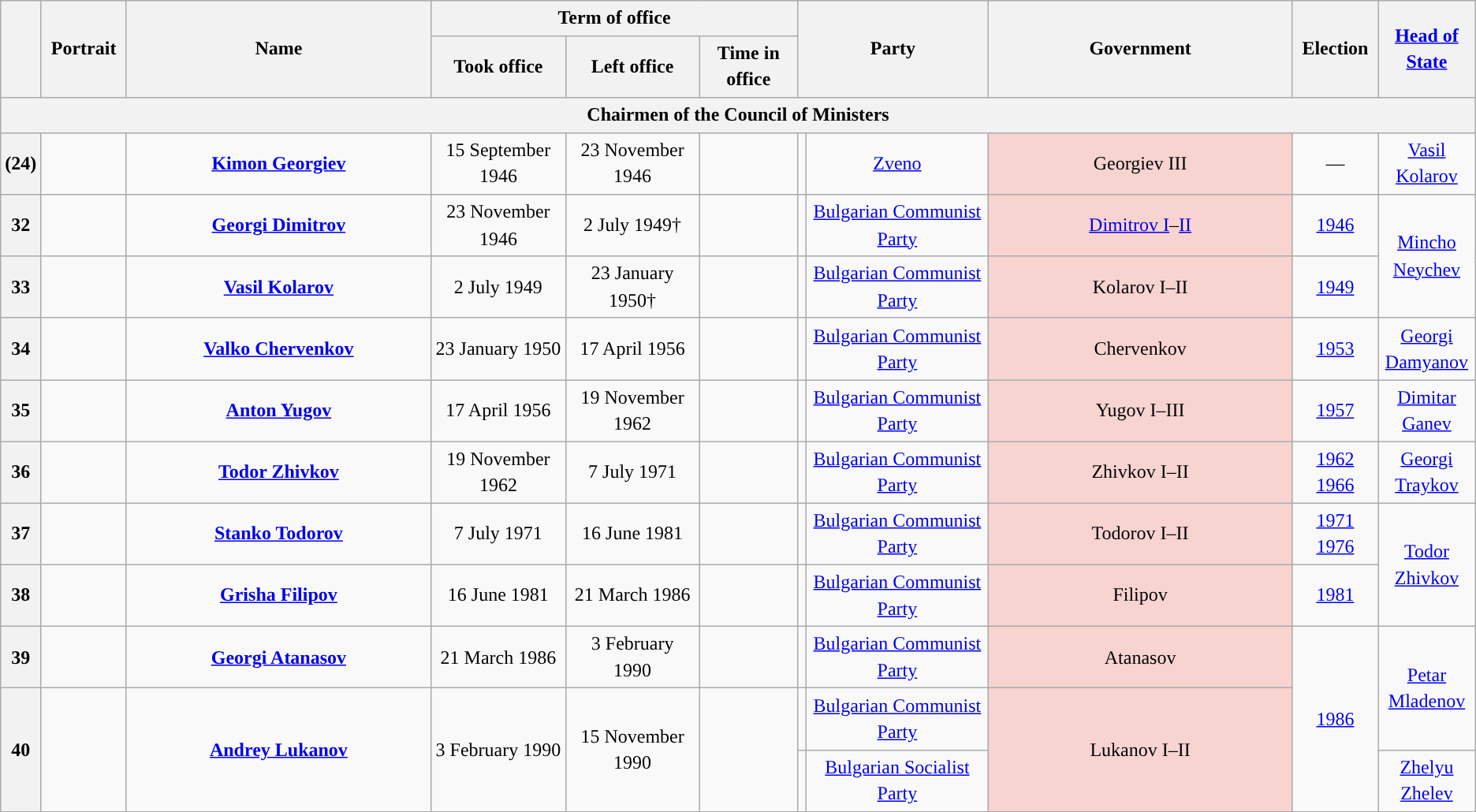<table class="wikitable" style="line-height:1.4em; text-align:center; border:1px #aaf solid;">
<tr>
<th rowspan="2"></th>
<th rowspan="2" width="65">Portrait</th>
<th rowspan="2" width="250">Name<br></th>
<th colspan="3">Term of office</th>
<th rowspan="2" colspan="2" width="90">Party</th>
<th rowspan="2" width="250">Government<br></th>
<th rowspan="2" width="65">Election</th>
<th rowspan="2" width="75"><a href='#'>Head of State</a><br></th>
</tr>
<tr>
<th>Took office</th>
<th>Left office</th>
<th>Time in office</th>
</tr>
<tr>
<th colspan="11">Chairmen of the Council of Ministers<br></th>
</tr>
<tr>
<th>(24)</th>
<td></td>
<td><strong><a href='#'>Kimon Georgiev</a></strong><br></td>
<td>15 September 1946</td>
<td>23 November 1946</td>
<td></td>
<td style="background:"></td>
<td><a href='#'>Zveno</a></td>
<td style="background:#F7D4D0;">Georgiev III<br></td>
<td>—</td>
<td rowspan=2><a href='#'>Vasil Kolarov</a></td>
</tr>
<tr>
<th rowspan="2">32</th>
<td rowspan="2"></td>
<td rowspan="2"><strong><a href='#'>Georgi Dimitrov</a></strong><br></td>
<td rowspan="2">23 November 1946</td>
<td rowspan="2">2 July 1949†</td>
<td rowspan="2"></td>
<td rowspan="2" style="background:"></td>
<td rowspan="2"><a href='#'>Bulgarian Communist Party</a></td>
<td rowspan="2" style="background:#F7D4D0;"><a href='#'>Dimitrov I</a>–<a href='#'>II</a><br></td>
<td rowspan="2"><a href='#'>1946</a></td>
</tr>
<tr>
<td rowspan=3><a href='#'>Mincho Neychev</a></td>
</tr>
<tr>
<th>33</th>
<td></td>
<td><strong><a href='#'>Vasil Kolarov</a></strong><br></td>
<td>2 July 1949<br></td>
<td>23 January 1950†</td>
<td></td>
<td style="background:"></td>
<td><a href='#'>Bulgarian Communist Party</a></td>
<td style="background:#F7D4D0;">Kolarov I–II<br></td>
<td><a href='#'>1949</a></td>
</tr>
<tr>
<th rowspan="2">34</th>
<td rowspan="2"></td>
<td rowspan="2"><strong><a href='#'>Valko Chervenkov</a></strong><br></td>
<td rowspan="2">23 January 1950<br></td>
<td rowspan="2">17 April 1956</td>
<td rowspan="2"></td>
<td rowspan="2" style="background:"></td>
<td rowspan="2"><a href='#'>Bulgarian Communist Party</a></td>
<td rowspan="2" style="background:#F7D4D0;">Chervenkov<br></td>
<td rowspan="2"><a href='#'>1953</a></td>
</tr>
<tr>
<td rowspan=2><a href='#'>Georgi Damyanov</a></td>
</tr>
<tr>
<th rowspan="2">35</th>
<td rowspan="2"></td>
<td rowspan="2"><strong><a href='#'>Anton Yugov</a></strong><br></td>
<td rowspan="2">17 April 1956</td>
<td rowspan="2">19 November 1962</td>
<td rowspan="2"></td>
<td rowspan="2" style="background:"></td>
<td rowspan="2"><a href='#'>Bulgarian Communist Party</a></td>
<td rowspan="2" style="background:#F7D4D0;">Yugov I–III<br></td>
<td rowspan="2"><a href='#'>1957</a></td>
</tr>
<tr>
<td rowspan="2"><a href='#'>Dimitar Ganev</a></td>
</tr>
<tr>
<th rowspan="2">36</th>
<td rowspan="2"></td>
<td rowspan="2"><strong><a href='#'>Todor Zhivkov</a></strong><br></td>
<td rowspan="2">19 November 1962</td>
<td rowspan="2">7 July 1971</td>
<td rowspan="2"></td>
<td rowspan="2" style="background:"></td>
<td rowspan="2"><a href='#'>Bulgarian Communist Party</a></td>
<td rowspan="2" style="background:#F7D4D0;">Zhivkov I–II<br></td>
<td rowspan="2"><a href='#'>1962</a><br><a href='#'>1966</a></td>
</tr>
<tr>
<td><a href='#'>Georgi Traykov</a></td>
</tr>
<tr>
<th>37</th>
<td></td>
<td><strong><a href='#'>Stanko Todorov</a></strong><br></td>
<td>7 July 1971</td>
<td>16 June 1981</td>
<td></td>
<td style="background:"></td>
<td><a href='#'>Bulgarian Communist Party</a></td>
<td style="background:#F7D4D0;">Todorov I–II<br></td>
<td><a href='#'>1971</a><br><a href='#'>1976</a></td>
<td rowspan=3><a href='#'>Todor Zhivkov</a></td>
</tr>
<tr>
<th>38</th>
<td></td>
<td><strong><a href='#'>Grisha Filipov</a></strong><br></td>
<td>16 June 1981</td>
<td>21 March 1986</td>
<td></td>
<td style="background:"></td>
<td><a href='#'>Bulgarian Communist Party</a></td>
<td style="background:#F7D4D0;">Filipov<br></td>
<td><a href='#'>1981</a></td>
</tr>
<tr>
<th rowspan="2">39</th>
<td rowspan="2"></td>
<td rowspan="2"><strong><a href='#'>Georgi Atanasov</a></strong><br></td>
<td rowspan="2">21 March 1986</td>
<td rowspan="2">3 February 1990</td>
<td rowspan="2"></td>
<td rowspan="2" style="background:"></td>
<td rowspan="2"><a href='#'>Bulgarian Communist Party</a></td>
<td rowspan="2" style="background:#F7D4D0;">Atanasov<br></td>
<td rowspan="4"><a href='#'>1986</a></td>
</tr>
<tr>
<td rowspan=2><a href='#'>Petar Mladenov</a></td>
</tr>
<tr>
<th rowspan="2">40</th>
<td rowspan="2"></td>
<td rowspan="2"><strong><a href='#'>Andrey Lukanov</a></strong><br></td>
<td rowspan="2">3 February 1990</td>
<td rowspan="2">15 November 1990</td>
<td rowspan="2"></td>
<td style="background:"></td>
<td><a href='#'>Bulgarian Communist Party</a></td>
<td rowspan="2" style="background:#F7D4D0;">Lukanov I–II</td>
</tr>
<tr>
<td style="background:"></td>
<td><a href='#'>Bulgarian Socialist Party</a></td>
<td><a href='#'>Zhelyu Zhelev</a></td>
</tr>
</table>
